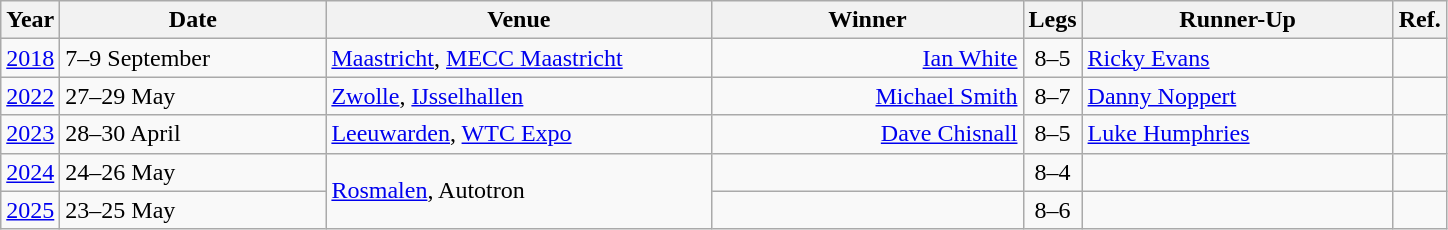<table class="wikitable">
<tr>
<th>Year</th>
<th style=width:170px>Date</th>
<th style=width:250px>Venue</th>
<th style=width:200px>Winner</th>
<th>Legs</th>
<th style=width:200px>Runner-Up</th>
<th>Ref.</th>
</tr>
<tr>
<td align=center><a href='#'>2018</a></td>
<td align=left>7–9 September</td>
<td> <a href='#'>Maastricht</a>, <a href='#'>MECC Maastricht</a></td>
<td align=right><a href='#'>Ian White</a> </td>
<td align=center>8–5</td>
<td> <a href='#'>Ricky Evans</a></td>
<td align="center"></td>
</tr>
<tr>
<td align=center><a href='#'>2022</a></td>
<td align=left>27–29 May</td>
<td> <a href='#'>Zwolle</a>, <a href='#'>IJsselhallen</a></td>
<td align=right><a href='#'>Michael Smith</a> </td>
<td align=center>8–7</td>
<td> <a href='#'>Danny Noppert</a></td>
<td align="center"></td>
</tr>
<tr>
<td align=center><a href='#'>2023</a></td>
<td align=left>28–30 April</td>
<td> <a href='#'>Leeuwarden</a>, <a href='#'>WTC Expo</a></td>
<td align=right><a href='#'>Dave Chisnall</a> </td>
<td align=center>8–5</td>
<td> <a href='#'>Luke Humphries</a></td>
<td align="center"></td>
</tr>
<tr>
<td align=center><a href='#'>2024</a></td>
<td align=left>24–26 May</td>
<td rowspan=3> <a href='#'>Rosmalen</a>, Autotron</td>
<td align=right></td>
<td align=center>8–4</td>
<td></td>
<td align="center"></td>
</tr>
<tr>
<td align=center><a href='#'>2025</a></td>
<td align=left>23–25 May</td>
<td align=right></td>
<td align=center>8–6</td>
<td></td>
<td align="center"></td>
</tr>
</table>
